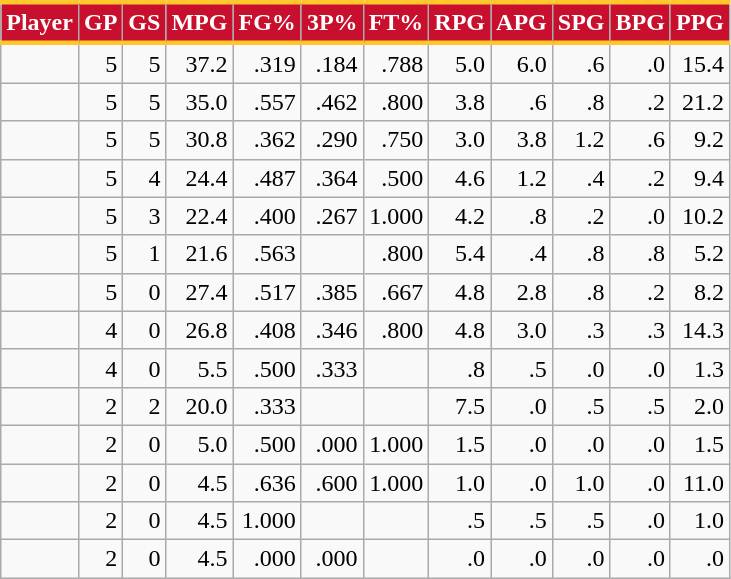<table class="wikitable sortable" style="text-align:right;">
<tr>
<th style="background:#C8102E; color:#FFFFFF; border-top:#FFC72C 3px solid; border-bottom:#FFC72C 3px solid;">Player</th>
<th style="background:#C8102E; color:#FFFFFF; border-top:#FFC72C 3px solid; border-bottom:#FFC72C 3px solid;">GP</th>
<th style="background:#C8102E; color:#FFFFFF; border-top:#FFC72C 3px solid; border-bottom:#FFC72C 3px solid;">GS</th>
<th style="background:#C8102E; color:#FFFFFF; border-top:#FFC72C 3px solid; border-bottom:#FFC72C 3px solid;">MPG</th>
<th style="background:#C8102E; color:#FFFFFF; border-top:#FFC72C 3px solid; border-bottom:#FFC72C 3px solid;">FG%</th>
<th style="background:#C8102E; color:#FFFFFF; border-top:#FFC72C 3px solid; border-bottom:#FFC72C 3px solid;">3P%</th>
<th style="background:#C8102E; color:#FFFFFF; border-top:#FFC72C 3px solid; border-bottom:#FFC72C 3px solid;">FT%</th>
<th style="background:#C8102E; color:#FFFFFF; border-top:#FFC72C 3px solid; border-bottom:#FFC72C 3px solid;">RPG</th>
<th style="background:#C8102E; color:#FFFFFF; border-top:#FFC72C 3px solid; border-bottom:#FFC72C 3px solid;">APG</th>
<th style="background:#C8102E; color:#FFFFFF; border-top:#FFC72C 3px solid; border-bottom:#FFC72C 3px solid;">SPG</th>
<th style="background:#C8102E; color:#FFFFFF; border-top:#FFC72C 3px solid; border-bottom:#FFC72C 3px solid;">BPG</th>
<th style="background:#C8102E; color:#FFFFFF; border-top:#FFC72C 3px solid; border-bottom:#FFC72C 3px solid;">PPG</th>
</tr>
<tr>
<td style="text-align:left;"></td>
<td>5</td>
<td>5</td>
<td>37.2</td>
<td>.319</td>
<td>.184</td>
<td>.788</td>
<td>5.0</td>
<td>6.0</td>
<td>.6</td>
<td>.0</td>
<td>15.4</td>
</tr>
<tr>
<td style="text-align:left;"></td>
<td>5</td>
<td>5</td>
<td>35.0</td>
<td>.557</td>
<td>.462</td>
<td>.800</td>
<td>3.8</td>
<td>.6</td>
<td>.8</td>
<td>.2</td>
<td>21.2</td>
</tr>
<tr>
<td style="text-align:left;"></td>
<td>5</td>
<td>5</td>
<td>30.8</td>
<td>.362</td>
<td>.290</td>
<td>.750</td>
<td>3.0</td>
<td>3.8</td>
<td>1.2</td>
<td>.6</td>
<td>9.2</td>
</tr>
<tr>
<td style="text-align:left;"></td>
<td>5</td>
<td>4</td>
<td>24.4</td>
<td>.487</td>
<td>.364</td>
<td>.500</td>
<td>4.6</td>
<td>1.2</td>
<td>.4</td>
<td>.2</td>
<td>9.4</td>
</tr>
<tr>
<td style="text-align:left;"></td>
<td>5</td>
<td>3</td>
<td>22.4</td>
<td>.400</td>
<td>.267</td>
<td>1.000</td>
<td>4.2</td>
<td>.8</td>
<td>.2</td>
<td>.0</td>
<td>10.2</td>
</tr>
<tr>
<td style="text-align:left;"></td>
<td>5</td>
<td>1</td>
<td>21.6</td>
<td>.563</td>
<td></td>
<td>.800</td>
<td>5.4</td>
<td>.4</td>
<td>.8</td>
<td>.8</td>
<td>5.2</td>
</tr>
<tr>
<td style="text-align:left;"></td>
<td>5</td>
<td>0</td>
<td>27.4</td>
<td>.517</td>
<td>.385</td>
<td>.667</td>
<td>4.8</td>
<td>2.8</td>
<td>.8</td>
<td>.2</td>
<td>8.2</td>
</tr>
<tr>
<td style="text-align:left;"></td>
<td>4</td>
<td>0</td>
<td>26.8</td>
<td>.408</td>
<td>.346</td>
<td>.800</td>
<td>4.8</td>
<td>3.0</td>
<td>.3</td>
<td>.3</td>
<td>14.3</td>
</tr>
<tr>
<td style="text-align:left;"></td>
<td>4</td>
<td>0</td>
<td>5.5</td>
<td>.500</td>
<td>.333</td>
<td></td>
<td>.8</td>
<td>.5</td>
<td>.0</td>
<td>.0</td>
<td>1.3</td>
</tr>
<tr>
<td style="text-align:left;"></td>
<td>2</td>
<td>2</td>
<td>20.0</td>
<td>.333</td>
<td></td>
<td></td>
<td>7.5</td>
<td>.0</td>
<td>.5</td>
<td>.5</td>
<td>2.0</td>
</tr>
<tr>
<td style="text-align:left;"></td>
<td>2</td>
<td>0</td>
<td>5.0</td>
<td>.500</td>
<td>.000</td>
<td>1.000</td>
<td>1.5</td>
<td>.0</td>
<td>.0</td>
<td>.0</td>
<td>1.5</td>
</tr>
<tr>
<td style="text-align:left;"></td>
<td>2</td>
<td>0</td>
<td>4.5</td>
<td>.636</td>
<td>.600</td>
<td>1.000</td>
<td>1.0</td>
<td>.0</td>
<td>1.0</td>
<td>.0</td>
<td>11.0</td>
</tr>
<tr>
<td style="text-align:left;"></td>
<td>2</td>
<td>0</td>
<td>4.5</td>
<td>1.000</td>
<td></td>
<td></td>
<td>.5</td>
<td>.5</td>
<td>.5</td>
<td>.0</td>
<td>1.0</td>
</tr>
<tr>
<td style="text-align:left;"></td>
<td>2</td>
<td>0</td>
<td>4.5</td>
<td>.000</td>
<td>.000</td>
<td></td>
<td>.0</td>
<td>.0</td>
<td>.0</td>
<td>.0</td>
<td>.0</td>
</tr>
</table>
